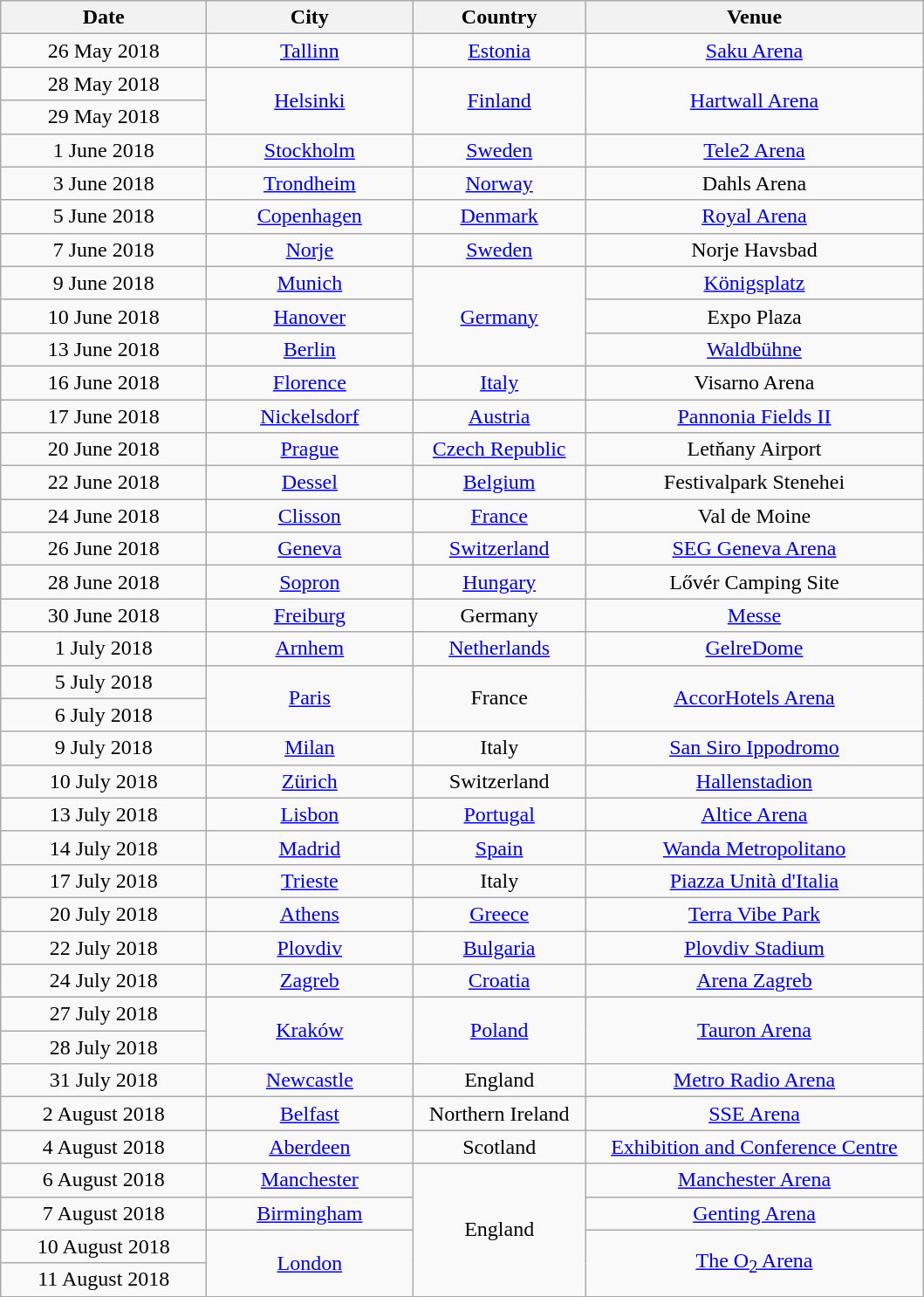<table class="wikitable plainrowheaders" style="text-align:center;">
<tr>
<th width="150">Date</th>
<th width="150">City</th>
<th width="125">Country</th>
<th width="250">Venue</th>
</tr>
<tr>
<td>26 May 2018</td>
<td><a href='#'>Tallinn</a></td>
<td><a href='#'>Estonia</a></td>
<td><a href='#'>Saku Arena</a></td>
</tr>
<tr>
<td>28 May 2018</td>
<td rowspan="2"><a href='#'>Helsinki</a></td>
<td rowspan="2"><a href='#'>Finland</a></td>
<td rowspan="2"><a href='#'>Hartwall Arena</a></td>
</tr>
<tr>
<td>29 May 2018</td>
</tr>
<tr>
<td>1 June 2018</td>
<td><a href='#'>Stockholm</a></td>
<td><a href='#'>Sweden</a></td>
<td><a href='#'>Tele2 Arena</a></td>
</tr>
<tr>
<td>3 June 2018</td>
<td><a href='#'>Trondheim</a></td>
<td><a href='#'>Norway</a></td>
<td>Dahls Arena</td>
</tr>
<tr>
<td>5 June 2018</td>
<td><a href='#'>Copenhagen</a></td>
<td><a href='#'>Denmark</a></td>
<td><a href='#'>Royal Arena</a></td>
</tr>
<tr>
<td>7 June 2018</td>
<td><a href='#'>Norje</a></td>
<td><a href='#'>Sweden</a></td>
<td>Norje Havsbad</td>
</tr>
<tr>
<td>9 June 2018</td>
<td><a href='#'>Munich</a></td>
<td rowspan="3"><a href='#'>Germany</a></td>
<td><a href='#'>Königsplatz</a></td>
</tr>
<tr>
<td>10 June 2018</td>
<td><a href='#'>Hanover</a></td>
<td>Expo Plaza</td>
</tr>
<tr>
<td>13 June 2018</td>
<td><a href='#'>Berlin</a></td>
<td><a href='#'>Waldbühne</a></td>
</tr>
<tr>
<td>16 June 2018</td>
<td><a href='#'>Florence</a></td>
<td><a href='#'>Italy</a></td>
<td>Visarno Arena</td>
</tr>
<tr>
<td>17 June 2018</td>
<td><a href='#'>Nickelsdorf</a></td>
<td><a href='#'>Austria</a></td>
<td><a href='#'>Pannonia Fields II</a></td>
</tr>
<tr>
<td>20 June 2018</td>
<td><a href='#'>Prague</a></td>
<td><a href='#'>Czech Republic</a></td>
<td>Letňany Airport</td>
</tr>
<tr>
<td>22 June 2018</td>
<td><a href='#'>Dessel</a></td>
<td><a href='#'>Belgium</a></td>
<td>Festivalpark Stenehei</td>
</tr>
<tr>
<td>24 June 2018</td>
<td><a href='#'>Clisson</a></td>
<td><a href='#'>France</a></td>
<td>Val de Moine</td>
</tr>
<tr>
<td>26 June 2018</td>
<td><a href='#'>Geneva</a></td>
<td><a href='#'>Switzerland</a></td>
<td><a href='#'>SEG Geneva Arena</a></td>
</tr>
<tr>
<td>28 June 2018</td>
<td><a href='#'>Sopron</a></td>
<td><a href='#'>Hungary</a></td>
<td>Lővér Camping Site</td>
</tr>
<tr>
<td>30 June 2018</td>
<td><a href='#'>Freiburg</a></td>
<td>Germany</td>
<td><a href='#'>Messe</a></td>
</tr>
<tr>
<td>1 July 2018</td>
<td><a href='#'>Arnhem</a></td>
<td><a href='#'>Netherlands</a></td>
<td><a href='#'>GelreDome</a></td>
</tr>
<tr>
<td>5 July 2018</td>
<td rowspan="2"><a href='#'>Paris</a></td>
<td rowspan="2">France</td>
<td rowspan="2"><a href='#'>AccorHotels Arena</a></td>
</tr>
<tr>
<td>6 July 2018</td>
</tr>
<tr>
<td>9 July 2018</td>
<td><a href='#'>Milan</a></td>
<td>Italy</td>
<td><a href='#'>San Siro Ippodromo</a></td>
</tr>
<tr>
<td>10 July 2018</td>
<td><a href='#'>Zürich</a></td>
<td>Switzerland</td>
<td><a href='#'>Hallenstadion</a></td>
</tr>
<tr>
<td>13 July 2018</td>
<td><a href='#'>Lisbon</a></td>
<td><a href='#'>Portugal</a></td>
<td><a href='#'>Altice Arena</a></td>
</tr>
<tr>
<td>14 July 2018</td>
<td><a href='#'>Madrid</a></td>
<td><a href='#'>Spain</a></td>
<td><a href='#'>Wanda Metropolitano</a></td>
</tr>
<tr>
<td>17 July 2018</td>
<td><a href='#'>Trieste</a></td>
<td>Italy</td>
<td><a href='#'>Piazza Unità d'Italia</a></td>
</tr>
<tr>
<td>20 July 2018</td>
<td><a href='#'>Athens</a></td>
<td><a href='#'>Greece</a></td>
<td><a href='#'>Terra Vibe Park</a></td>
</tr>
<tr>
<td>22 July 2018</td>
<td><a href='#'>Plovdiv</a></td>
<td><a href='#'>Bulgaria</a></td>
<td><a href='#'>Plovdiv Stadium</a></td>
</tr>
<tr>
<td>24 July 2018</td>
<td><a href='#'>Zagreb</a></td>
<td><a href='#'>Croatia</a></td>
<td><a href='#'>Arena Zagreb</a></td>
</tr>
<tr>
<td>27 July 2018</td>
<td rowspan="2"><a href='#'>Kraków</a></td>
<td rowspan="2"><a href='#'>Poland</a></td>
<td rowspan="2"><a href='#'>Tauron Arena</a></td>
</tr>
<tr>
<td>28 July 2018</td>
</tr>
<tr>
<td>31 July 2018</td>
<td><a href='#'>Newcastle</a></td>
<td>England</td>
<td><a href='#'>Metro Radio Arena</a></td>
</tr>
<tr>
<td>2 August 2018</td>
<td><a href='#'>Belfast</a></td>
<td>Northern Ireland</td>
<td><a href='#'>SSE Arena</a></td>
</tr>
<tr>
<td>4 August 2018</td>
<td><a href='#'>Aberdeen</a></td>
<td>Scotland</td>
<td><a href='#'>Exhibition and Conference Centre</a></td>
</tr>
<tr>
<td>6 August 2018</td>
<td><a href='#'>Manchester</a></td>
<td rowspan="4">England</td>
<td><a href='#'>Manchester Arena</a></td>
</tr>
<tr>
<td>7 August 2018</td>
<td><a href='#'>Birmingham</a></td>
<td><a href='#'>Genting Arena</a></td>
</tr>
<tr>
<td>10 August 2018</td>
<td rowspan="2"><a href='#'>London</a></td>
<td rowspan="2"><a href='#'>The O<sub>2</sub> Arena</a></td>
</tr>
<tr>
<td>11 August 2018</td>
</tr>
</table>
